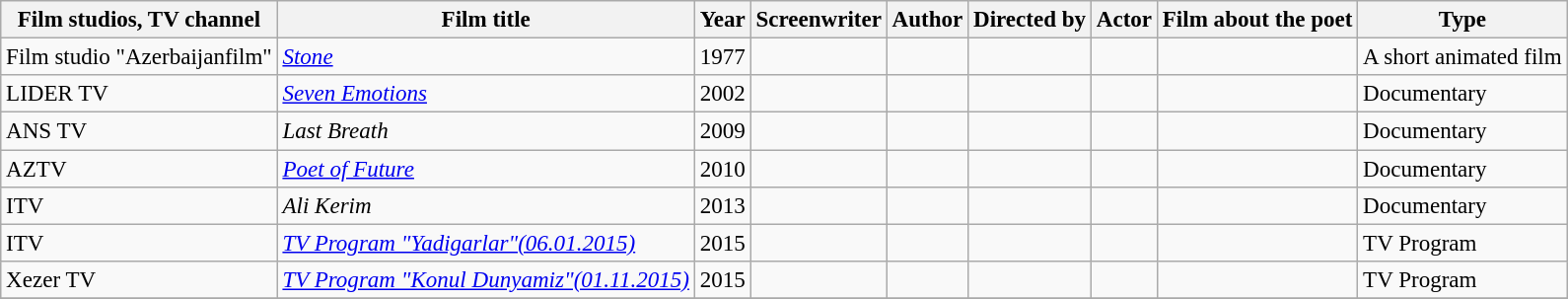<table class="wikitable" style="font-size: 96%">
<tr>
<th>Film studios, TV channel</th>
<th>Film title</th>
<th>Year</th>
<th>Screenwriter</th>
<th>Author</th>
<th>Directed by</th>
<th>Actor</th>
<th>Film about the poet</th>
<th>Type</th>
</tr>
<tr>
<td>Film studio "Azerbaijanfilm"</td>
<td><em><a href='#'>Stone</a></em></td>
<td>1977</td>
<td align="center"></td>
<td align="center"></td>
<td align="center"></td>
<td align="center"></td>
<td align="center"></td>
<td>A short animated film</td>
</tr>
<tr>
<td>LIDER TV</td>
<td><em><a href='#'>Seven Emotions</a></em></td>
<td>2002</td>
<td align="center"></td>
<td align="center"></td>
<td align="center"></td>
<td align="center"></td>
<td align="center"></td>
<td>Documentary</td>
</tr>
<tr>
<td>ANS TV</td>
<td><em>Last Breath</em></td>
<td>2009</td>
<td align="center"></td>
<td align="center"></td>
<td align="center"></td>
<td align="center"></td>
<td align="center"></td>
<td>Documentary</td>
</tr>
<tr>
<td>AZTV</td>
<td><em><a href='#'>Poet of Future</a></em></td>
<td>2010</td>
<td align="center"></td>
<td align="center"></td>
<td align="center"></td>
<td align="center"></td>
<td align="center"></td>
<td>Documentary</td>
</tr>
<tr>
<td>ITV</td>
<td><em>Ali Kerim</em></td>
<td>2013</td>
<td align="center"></td>
<td align="center"></td>
<td align="center"></td>
<td align="center"></td>
<td align="center"></td>
<td>Documentary</td>
</tr>
<tr>
<td>ITV</td>
<td><em><a href='#'>TV Program "Yadigarlar"(06.01.2015)</a></em></td>
<td>2015</td>
<td align="center"></td>
<td align="center"></td>
<td align="center"></td>
<td align="center"></td>
<td align="center"></td>
<td>TV Program</td>
</tr>
<tr>
<td>Xezer TV</td>
<td><em><a href='#'>TV Program "Konul Dunyamiz"(01.11.2015)</a></em></td>
<td>2015</td>
<td align="center"></td>
<td align="center"></td>
<td align="center"></td>
<td align="center"></td>
<td align="center"></td>
<td>TV Program</td>
</tr>
<tr>
</tr>
</table>
